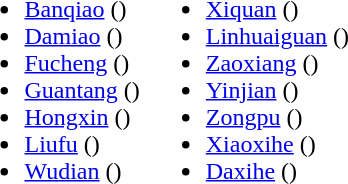<table>
<tr>
<td valign="top"><br><ul><li><a href='#'>Banqiao</a> ()</li><li><a href='#'>Damiao</a> ()</li><li><a href='#'>Fucheng</a> ()</li><li><a href='#'>Guantang</a> ()</li><li><a href='#'>Hongxin</a> ()</li><li><a href='#'>Liufu</a> ()</li><li><a href='#'>Wudian</a> ()</li></ul></td>
<td valign="top"><br><ul><li><a href='#'>Xiquan</a> ()</li><li><a href='#'>Linhuaiguan</a> ()</li><li><a href='#'>Zaoxiang</a> ()</li><li><a href='#'>Yinjian</a> ()</li><li><a href='#'>Zongpu</a> ()</li><li><a href='#'>Xiaoxihe</a> ()</li><li><a href='#'>Daxihe</a> ()</li></ul></td>
</tr>
</table>
